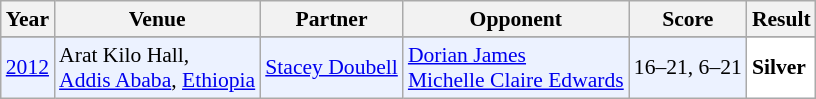<table class="sortable wikitable" style="font-size: 90%;">
<tr>
<th>Year</th>
<th>Venue</th>
<th>Partner</th>
<th>Opponent</th>
<th>Score</th>
<th>Result</th>
</tr>
<tr>
</tr>
<tr style="background:#ECF2FF">
<td align="center"><a href='#'>2012</a></td>
<td align="left">Arat Kilo Hall,<br><a href='#'>Addis Ababa</a>, <a href='#'>Ethiopia</a></td>
<td align="left"> <a href='#'>Stacey Doubell</a></td>
<td align="left"> <a href='#'>Dorian James</a><br> <a href='#'>Michelle Claire Edwards</a></td>
<td align="left">16–21, 6–21</td>
<td style="text-align:left; background:white"> <strong>Silver</strong></td>
</tr>
</table>
